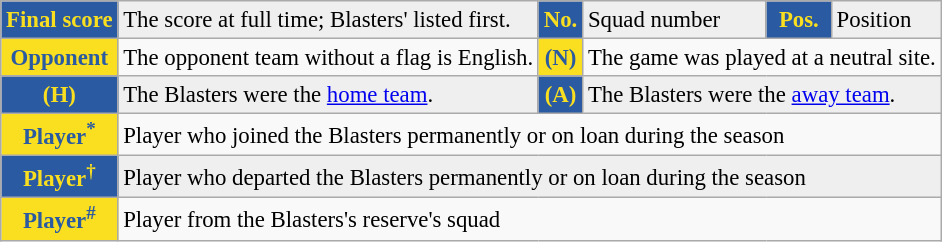<table class="wikitable" style="font-size:95%;">
<tr bgcolor="#EFEFEF">
<th style="background:#2A5AA1; color:#FADF20; text-align:center;">Final score</th>
<td>The score at full time; Blasters' listed first.</td>
<th style="background:#2A5AA1; color:#FADF20; text-align:center;">No.</th>
<td>Squad number</td>
<th style="background:#2A5AA1; color:#FADF20; text-align:center;">Pos.</th>
<td>Position</td>
</tr>
<tr>
<th style="background:#FADF20; color:#2A5AA1; text-align:center;">Opponent</th>
<td>The opponent team without a flag is English.</td>
<th style="background:#FADF20; color:#2A5AA1; text-align:center;">(N)</th>
<td colspan="3">The game was played at a neutral site.</td>
</tr>
<tr bgcolor="#EFEFEF">
<th style="background:#2A5AA1; color:#FADF20; text-align:center;">(H)</th>
<td>The Blasters were the <a href='#'>home team</a>.</td>
<th style="background:#2A5AA1; color:#FADF20; text-align:center;">(A)</th>
<td colspan="3">The Blasters were the <a href='#'>away team</a>.</td>
</tr>
<tr>
<th style="background:#FADF20; color:#2A5AA1; text-align:center;">Player<sup>*</sup></th>
<td colspan="5">Player who joined the Blasters permanently or on loan during the season</td>
</tr>
<tr bgcolor="#EFEFEF">
<th style="background:#2A5AA1; color:#FADF20; text-align:center;">Player<sup>†</sup></th>
<td colspan="5">Player who departed the Blasters permanently or on loan during the season</td>
</tr>
<tr>
<th style="background:#FADF20; color:#2A5AA1; text-align:center;">Player<sup>#</sup></th>
<td colspan="5">Player from the Blasters's reserve's squad</td>
</tr>
</table>
